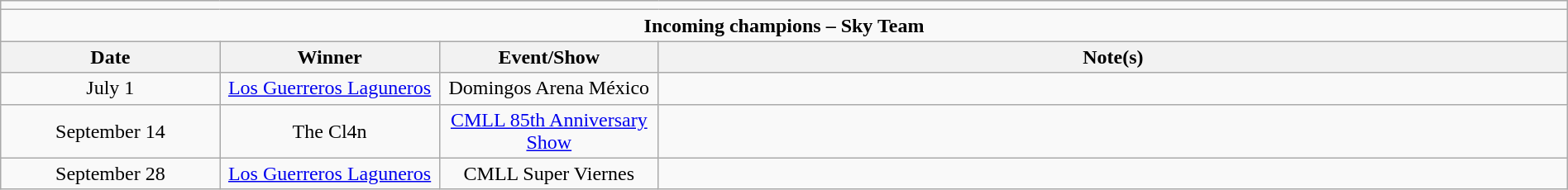<table class="wikitable" style="text-align:center; width:100%;">
<tr>
<td colspan="5"></td>
</tr>
<tr>
<td colspan="5"><strong>Incoming champions –  Sky Team </strong></td>
</tr>
<tr>
<th width=14%>Date</th>
<th width=14%>Winner</th>
<th width=14%>Event/Show</th>
<th width=58%>Note(s)</th>
</tr>
<tr>
<td>July 1</td>
<td><a href='#'>Los Guerreros Laguneros</a><br></td>
<td>Domingos Arena México</td>
<td></td>
</tr>
<tr>
<td>September 14</td>
<td>The Cl4n<br></td>
<td><a href='#'>CMLL 85th Anniversary Show</a></td>
<td></td>
</tr>
<tr>
<td>September 28</td>
<td><a href='#'>Los Guerreros Laguneros</a><br></td>
<td>CMLL Super Viernes</td>
<td></td>
</tr>
</table>
